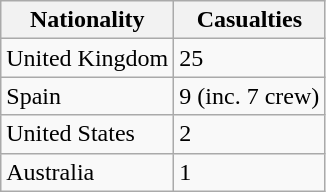<table class="wikitable">
<tr>
<th>Nationality</th>
<th>Casualties</th>
</tr>
<tr>
<td>United Kingdom</td>
<td>25</td>
</tr>
<tr>
<td>Spain</td>
<td>9 (inc. 7 crew)</td>
</tr>
<tr>
<td>United States</td>
<td>2</td>
</tr>
<tr>
<td>Australia</td>
<td>1</td>
</tr>
</table>
